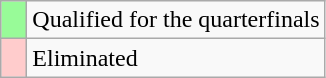<table class=wikitable>
<tr>
<td width=10px bgcolor=98fb98></td>
<td>Qualified for the quarterfinals</td>
</tr>
<tr>
<td width=10px bgcolor=ffcccc></td>
<td>Eliminated</td>
</tr>
</table>
